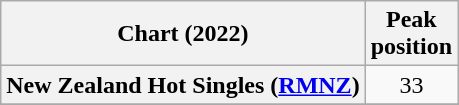<table class="wikitable sortable plainrowheaders" style="text-align:center">
<tr>
<th scope="col">Chart (2022)</th>
<th scope="col">Peak<br>position</th>
</tr>
<tr>
<th scope="row">New Zealand Hot Singles (<a href='#'>RMNZ</a>)</th>
<td>33</td>
</tr>
<tr>
</tr>
<tr>
</tr>
</table>
